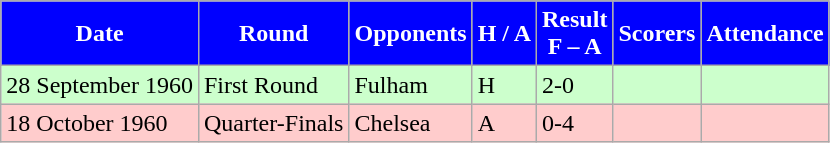<table class="wikitable">
<tr>
<th style="background:#0000FF; color:#FFFFFF; text-align:center;">Date</th>
<th style="background:#0000FF; color:#FFFFFF; text-align:center;">Round</th>
<th style="background:#0000FF; color:#FFFFFF; text-align:center;">Opponents</th>
<th style="background:#0000FF; color:#FFFFFF; text-align:center;">H / A</th>
<th style="background:#0000FF; color:#FFFFFF; text-align:center;">Result<br>F – A</th>
<th style="background:#0000FF; color:#FFFFFF; text-align:center;">Scorers</th>
<th style="background:#0000FF; color:#FFFFFF; text-align:center;">Attendance</th>
</tr>
<tr bgcolor="#ccffcc">
<td>28 September 1960</td>
<td>First Round</td>
<td>Fulham</td>
<td>H</td>
<td>2-0</td>
<td></td>
<td></td>
</tr>
<tr bgcolor="#ffcccc">
<td>18 October 1960</td>
<td>Quarter-Finals</td>
<td>Chelsea</td>
<td>A</td>
<td>0-4</td>
<td></td>
<td></td>
</tr>
</table>
